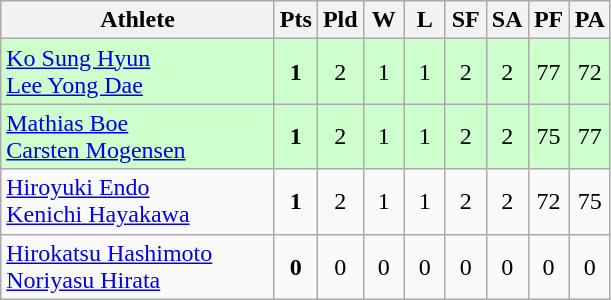<table class=wikitable style="text-align:center">
<tr>
<th width=175>Athlete</th>
<th width=20>Pts</th>
<th width=20>Pld</th>
<th width=20>W</th>
<th width=20>L</th>
<th width=20>SF</th>
<th width=20>SA</th>
<th width=20>PF</th>
<th width=20>PA</th>
</tr>
<tr bgcolor=ccffcc>
<td style="text-align:left"> <a href='#'>Ko Sung Hyun</a><br> <a href='#'>Lee Yong Dae</a></td>
<td><strong>1</strong></td>
<td>2</td>
<td>1</td>
<td>1</td>
<td>2</td>
<td>2</td>
<td>77</td>
<td>72</td>
</tr>
<tr bgcolor=ccffcc>
<td style="text-align:left"> <a href='#'>Mathias Boe</a><br> <a href='#'>Carsten Mogensen</a></td>
<td><strong>1</strong></td>
<td>2</td>
<td>1</td>
<td>1</td>
<td>2</td>
<td>2</td>
<td>75</td>
<td>77</td>
</tr>
<tr bgcolor=>
<td style="text-align:left"> <a href='#'>Hiroyuki Endo</a><br> <a href='#'>Kenichi Hayakawa</a></td>
<td><strong>1</strong></td>
<td>2</td>
<td>1</td>
<td>1</td>
<td>2</td>
<td>2</td>
<td>72</td>
<td>75</td>
</tr>
<tr bgcolor=>
<td style="text-align:left"> <a href='#'>Hirokatsu Hashimoto</a><br> <a href='#'>Noriyasu Hirata</a></td>
<td><strong>0</strong></td>
<td>0</td>
<td>0</td>
<td>0</td>
<td>0</td>
<td>0</td>
<td>0</td>
<td>0</td>
</tr>
</table>
